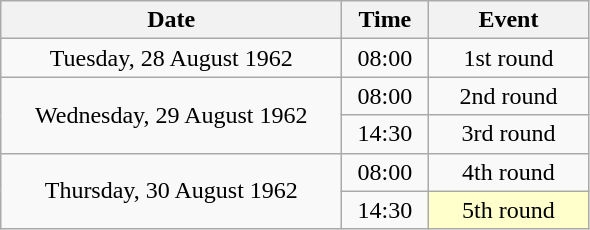<table class = "wikitable" style="text-align:center;">
<tr>
<th width=220>Date</th>
<th width=50>Time</th>
<th width=100>Event</th>
</tr>
<tr>
<td>Tuesday, 28 August 1962</td>
<td>08:00</td>
<td>1st round</td>
</tr>
<tr>
<td rowspan=2>Wednesday, 29 August 1962</td>
<td>08:00</td>
<td>2nd round</td>
</tr>
<tr>
<td>14:30</td>
<td>3rd round</td>
</tr>
<tr>
<td rowspan=2>Thursday, 30 August 1962</td>
<td>08:00</td>
<td>4th round</td>
</tr>
<tr>
<td>14:30</td>
<td bgcolor=ffffcc>5th round</td>
</tr>
</table>
